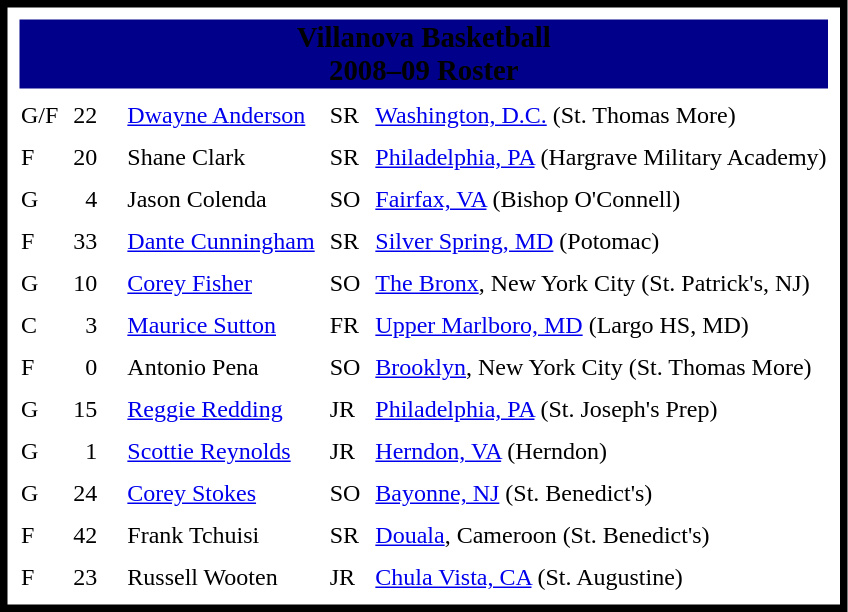<table style="border:5px solid #000000;" cellspacing=8>
<tr align="center" bgcolor="darkblue">
<td colspan=6><big><span><strong>Villanova Basketball</strong><br><strong>2008–09 Roster</strong></span></big></td>
</tr>
<tr>
<td>G/F</td>
<td align="right">22</td>
<td></td>
<td><a href='#'>Dwayne Anderson</a></td>
<td>SR</td>
<td><a href='#'>Washington, D.C.</a> (St. Thomas More)</td>
</tr>
<tr>
<td>F</td>
<td align="right">20</td>
<td></td>
<td>Shane Clark</td>
<td>SR</td>
<td><a href='#'>Philadelphia, PA</a> (Hargrave Military Academy)</td>
</tr>
<tr>
<td>G</td>
<td align="right">4</td>
<td></td>
<td>Jason Colenda</td>
<td>SO</td>
<td><a href='#'>Fairfax, VA</a> (Bishop O'Connell)</td>
</tr>
<tr>
<td>F</td>
<td align="right">33</td>
<td></td>
<td><a href='#'>Dante Cunningham</a></td>
<td>SR</td>
<td><a href='#'>Silver Spring, MD</a> (Potomac)</td>
</tr>
<tr>
<td>G</td>
<td align="right">10</td>
<td></td>
<td><a href='#'>Corey Fisher</a></td>
<td>SO</td>
<td><a href='#'>The Bronx</a>, New York City (St. Patrick's, NJ)</td>
</tr>
<tr>
<td>C</td>
<td align="right">3</td>
<td></td>
<td><a href='#'>Maurice Sutton</a></td>
<td>FR</td>
<td><a href='#'>Upper Marlboro, MD</a> (Largo HS, MD)</td>
</tr>
<tr>
<td>F</td>
<td align="right">0</td>
<td></td>
<td>Antonio Pena</td>
<td>SO</td>
<td><a href='#'>Brooklyn</a>, New York City (St. Thomas More)</td>
</tr>
<tr>
<td>G</td>
<td align="right">15</td>
<td></td>
<td><a href='#'>Reggie Redding</a></td>
<td>JR</td>
<td><a href='#'>Philadelphia, PA</a> (St. Joseph's Prep)</td>
</tr>
<tr>
<td>G</td>
<td align="right">1</td>
<td></td>
<td><a href='#'>Scottie Reynolds</a></td>
<td>JR</td>
<td><a href='#'>Herndon, VA</a> (Herndon)</td>
</tr>
<tr>
<td>G</td>
<td align="right">24</td>
<td></td>
<td><a href='#'>Corey Stokes</a></td>
<td>SO</td>
<td><a href='#'>Bayonne, NJ</a> (St. Benedict's)</td>
</tr>
<tr>
<td>F</td>
<td align="right">42</td>
<td></td>
<td>Frank Tchuisi</td>
<td>SR</td>
<td><a href='#'>Douala</a>, Cameroon (St. Benedict's)</td>
</tr>
<tr>
<td>F</td>
<td align="right">23</td>
<td></td>
<td>Russell Wooten</td>
<td>JR</td>
<td><a href='#'>Chula Vista, CA</a> (St. Augustine)</td>
</tr>
</table>
